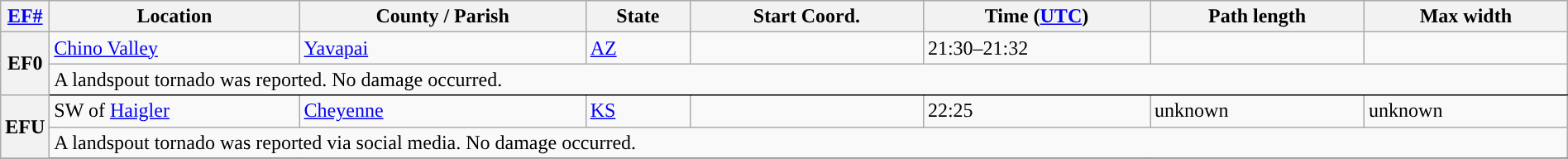<table class="wikitable sortable" style="width:100%;">
<tr>
<th scope="col" width="2%" align="center"><a href='#'>EF#</a></th>
<th scope="col" align="center" class="unsortable">Location</th>
<th scope="col" align="center" class="unsortable">County / Parish</th>
<th scope="col" align="center">State</th>
<th scope="col" align="center">Start Coord.</th>
<th scope="col" align="center">Time (<a href='#'>UTC</a>)</th>
<th scope="col" align="center">Path length</th>
<th scope="col" align="center">Max width</th>
</tr>
<tr>
<th scope="row" rowspan="2" style="background-color:#">EF0</th>
<td><a href='#'>Chino Valley</a></td>
<td><a href='#'>Yavapai</a></td>
<td><a href='#'>AZ</a></td>
<td></td>
<td>21:30–21:32</td>
<td></td>
<td></td>
</tr>
<tr class="expand-child">
<td colspan="8" style=" border-bottom: 1px solid black;">A landspout tornado was reported. No damage occurred.</td>
</tr>
<tr>
<th scope="row" rowspan="2" style="background-color:#">EFU</th>
<td>SW of <a href='#'>Haigler</a></td>
<td><a href='#'>Cheyenne</a></td>
<td><a href='#'>KS</a></td>
<td></td>
<td>22:25</td>
<td>unknown</td>
<td>unknown</td>
</tr>
<tr class="expand-child">
<td colspan="8" style=" border-bottom: 1px solid black;">A landspout tornado was reported via social media. No damage occurred.</td>
</tr>
<tr>
</tr>
</table>
